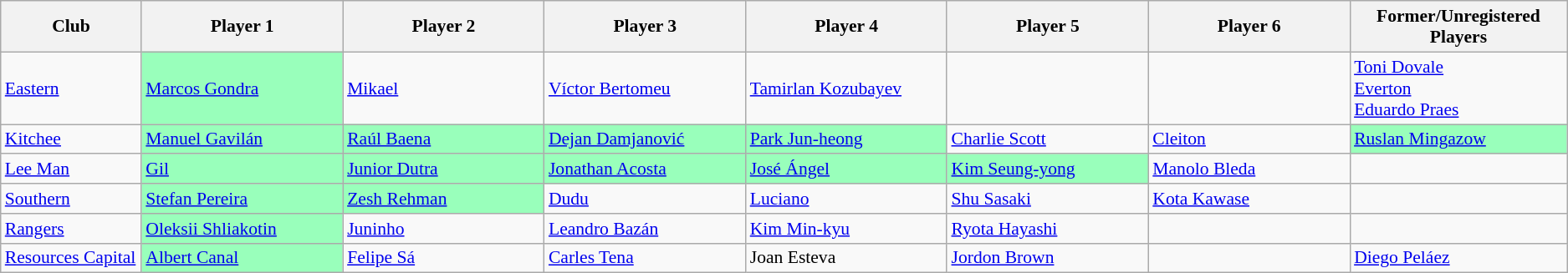<table class="wikitable" style="font-size:90%;">
<tr>
<th style="width:7%">Club</th>
<th style="width:10%">Player 1</th>
<th style="width:10%">Player 2</th>
<th style="width:10%">Player 3</th>
<th style="width:10%">Player 4</th>
<th style="width:10%">Player 5</th>
<th style="width:10%">Player 6</th>
<th style="width:10%">Former/Unregistered Players</th>
</tr>
<tr>
<td><a href='#'>Eastern</a></td>
<td bgcolor="#99ffbb"> <a href='#'>Marcos Gondra</a></td>
<td> <a href='#'>Mikael</a></td>
<td> <a href='#'>Víctor Bertomeu</a></td>
<td> <a href='#'>Tamirlan Kozubayev</a></td>
<td></td>
<td></td>
<td> <a href='#'>Toni Dovale</a><br> <a href='#'>Everton</a><br> <a href='#'>Eduardo Praes</a></td>
</tr>
<tr>
<td><a href='#'>Kitchee</a></td>
<td bgcolor="#99ffbb"> <a href='#'>Manuel Gavilán</a></td>
<td bgcolor="#99ffbb"> <a href='#'>Raúl Baena</a></td>
<td bgcolor="#99ffbb"> <a href='#'>Dejan Damjanović</a></td>
<td bgcolor="#99ffbb"> <a href='#'>Park Jun-heong</a></td>
<td> <a href='#'>Charlie Scott</a></td>
<td> <a href='#'>Cleiton</a></td>
<td bgcolor="#99ffbb"> <a href='#'>Ruslan Mingazow</a></td>
</tr>
<tr>
<td><a href='#'>Lee Man</a></td>
<td bgcolor="#99ffbb"> <a href='#'>Gil</a></td>
<td bgcolor="#99ffbb"> <a href='#'>Junior Dutra</a></td>
<td bgcolor="#99ffbb"> <a href='#'>Jonathan Acosta</a></td>
<td bgcolor="#99ffbb"> <a href='#'>José Ángel</a></td>
<td bgcolor="#99ffbb"> <a href='#'>Kim Seung-yong</a></td>
<td> <a href='#'>Manolo Bleda</a></td>
<td></td>
</tr>
<tr>
<td><a href='#'>Southern</a></td>
<td bgcolor="#99ffbb"> <a href='#'>Stefan Pereira</a></td>
<td bgcolor="#99ffbb"> <a href='#'>Zesh Rehman</a></td>
<td> <a href='#'>Dudu</a></td>
<td> <a href='#'>Luciano</a></td>
<td> <a href='#'>Shu Sasaki</a></td>
<td> <a href='#'>Kota Kawase</a></td>
<td></td>
</tr>
<tr>
<td><a href='#'>Rangers</a></td>
<td bgcolor="#99ffbb"> <a href='#'>Oleksii Shliakotin</a></td>
<td> <a href='#'>Juninho</a></td>
<td> <a href='#'>Leandro Bazán</a></td>
<td> <a href='#'>Kim Min-kyu</a></td>
<td> <a href='#'>Ryota Hayashi</a></td>
<td></td>
<td></td>
</tr>
<tr>
<td><a href='#'>Resources Capital</a></td>
<td bgcolor="#99ffbb"> <a href='#'>Albert Canal</a></td>
<td> <a href='#'>Felipe Sá</a></td>
<td> <a href='#'>Carles Tena</a></td>
<td> Joan Esteva</td>
<td> <a href='#'>Jordon Brown</a></td>
<td></td>
<td> <a href='#'>Diego Peláez</a></td>
</tr>
</table>
